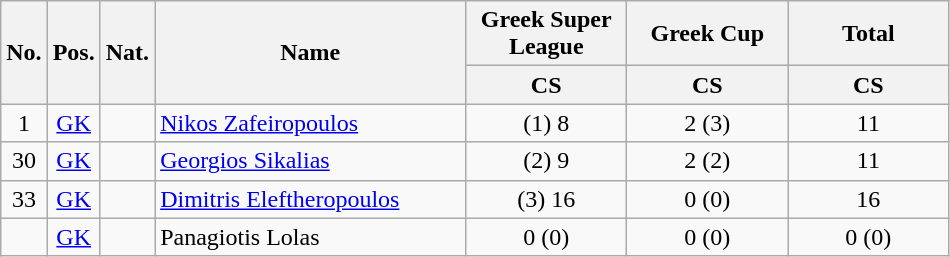<table class="wikitable sortable" style="text-align:center">
<tr>
<th rowspan="2" style="text-align:center;">No.</th>
<th rowspan="2" style="text-align:center;">Pos.</th>
<th rowspan="2" style="text-align:center;">Nat.</th>
<th rowspan="2" style="text-align:center; width:200px;">Name</th>
<th style="text-align:center; width:100px;">Greek Super League</th>
<th style="text-align:center; width:100px;">Greek Cup</th>
<th style="text-align:center; width:100px;">Total</th>
</tr>
<tr>
<th style="text-align:center;">CS</th>
<th style="text-align:center;">CS</th>
<th style="text-align:center;">CS</th>
</tr>
<tr>
<td>1</td>
<td><a href='#'>GK</a></td>
<td></td>
<td align=left><a href='#'>Nikos Zafeiropoulos</a></td>
<td>(1) 8</td>
<td>2 (3)</td>
<td>11</td>
</tr>
<tr>
<td>30</td>
<td><a href='#'>GK</a></td>
<td></td>
<td align=left><a href='#'>Georgios Sikalias</a></td>
<td>(2) 9</td>
<td>2 (2)</td>
<td>11</td>
</tr>
<tr>
<td>33</td>
<td><a href='#'>GK</a></td>
<td></td>
<td align=left><a href='#'>Dimitris Eleftheropoulos</a></td>
<td>(3) 16</td>
<td>0 (0)</td>
<td>16</td>
</tr>
<tr>
<td></td>
<td><a href='#'>GK</a></td>
<td></td>
<td align=left>Panagiotis Lolas</td>
<td>0 (0)</td>
<td>0 (0)</td>
<td>0 (0)</td>
</tr>
</table>
